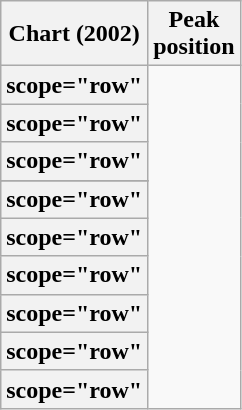<table class="wikitable sortable plainrowheaders" style="text-align:center;">
<tr>
<th scope="col">Chart (2002)</th>
<th scope="col">Peak<br>position</th>
</tr>
<tr>
<th>scope="row"</th>
</tr>
<tr>
<th>scope="row"</th>
</tr>
<tr>
<th>scope="row"</th>
</tr>
<tr>
</tr>
<tr>
<th>scope="row"</th>
</tr>
<tr>
<th>scope="row"</th>
</tr>
<tr>
<th>scope="row"</th>
</tr>
<tr>
<th>scope="row"</th>
</tr>
<tr>
<th>scope="row"</th>
</tr>
<tr>
<th>scope="row"</th>
</tr>
</table>
